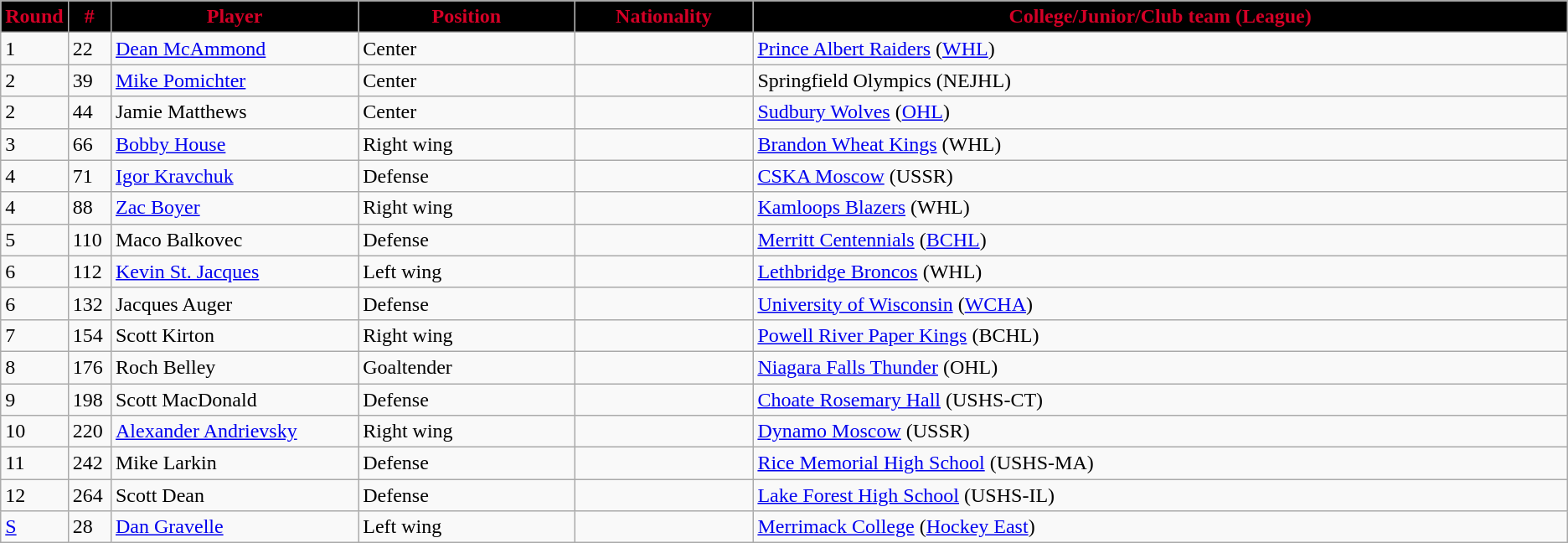<table class="wikitable">
<tr>
<th style="background:black;color:#d40026;" width="2.75%">Round</th>
<th style="background:black;color:#d40026;" width="2.75%">#</th>
<th style="background:black;color:#d40026;" width="16.0%">Player</th>
<th style="background:black;color:#d40026;" width="14.0%">Position</th>
<th style="background:black;color:#d40026;" width="11.5%">Nationality</th>
<th style="background:black;color:#d40026;" width="100.0%">College/Junior/Club team (League)</th>
</tr>
<tr>
<td>1</td>
<td>22</td>
<td><a href='#'>Dean McAmmond</a></td>
<td>Center</td>
<td></td>
<td><a href='#'>Prince Albert Raiders</a> (<a href='#'>WHL</a>)</td>
</tr>
<tr>
<td>2</td>
<td>39</td>
<td><a href='#'>Mike Pomichter</a></td>
<td>Center</td>
<td></td>
<td>Springfield Olympics (NEJHL)</td>
</tr>
<tr>
<td>2</td>
<td>44</td>
<td>Jamie Matthews</td>
<td>Center</td>
<td></td>
<td><a href='#'>Sudbury Wolves</a> (<a href='#'>OHL</a>)</td>
</tr>
<tr>
<td>3</td>
<td>66</td>
<td><a href='#'>Bobby House</a></td>
<td>Right wing</td>
<td></td>
<td><a href='#'>Brandon Wheat Kings</a> (WHL)</td>
</tr>
<tr>
<td>4</td>
<td>71</td>
<td><a href='#'>Igor Kravchuk</a></td>
<td>Defense</td>
<td></td>
<td><a href='#'>CSKA Moscow</a> (USSR)</td>
</tr>
<tr>
<td>4</td>
<td>88</td>
<td><a href='#'>Zac Boyer</a></td>
<td>Right wing</td>
<td></td>
<td><a href='#'>Kamloops Blazers</a> (WHL)</td>
</tr>
<tr>
<td>5</td>
<td>110</td>
<td>Maco Balkovec</td>
<td>Defense</td>
<td></td>
<td><a href='#'>Merritt Centennials</a> (<a href='#'>BCHL</a>)</td>
</tr>
<tr>
<td>6</td>
<td>112</td>
<td><a href='#'>Kevin St. Jacques</a></td>
<td>Left wing</td>
<td></td>
<td><a href='#'>Lethbridge Broncos</a> (WHL)</td>
</tr>
<tr>
<td>6</td>
<td>132</td>
<td>Jacques Auger</td>
<td>Defense</td>
<td></td>
<td><a href='#'>University of Wisconsin</a> (<a href='#'>WCHA</a>)</td>
</tr>
<tr>
<td>7</td>
<td>154</td>
<td>Scott Kirton</td>
<td>Right wing</td>
<td></td>
<td><a href='#'>Powell River Paper Kings</a> (BCHL)</td>
</tr>
<tr>
<td>8</td>
<td>176</td>
<td>Roch Belley</td>
<td>Goaltender</td>
<td></td>
<td><a href='#'>Niagara Falls Thunder</a> (OHL)</td>
</tr>
<tr>
<td>9</td>
<td>198</td>
<td>Scott MacDonald</td>
<td>Defense</td>
<td></td>
<td><a href='#'>Choate Rosemary Hall</a> (USHS-CT)</td>
</tr>
<tr>
<td>10</td>
<td>220</td>
<td><a href='#'>Alexander Andrievsky</a></td>
<td>Right wing</td>
<td></td>
<td><a href='#'>Dynamo Moscow</a> (USSR)</td>
</tr>
<tr>
<td>11</td>
<td>242</td>
<td>Mike Larkin</td>
<td>Defense</td>
<td></td>
<td><a href='#'>Rice Memorial High School</a> (USHS-MA)</td>
</tr>
<tr>
<td>12</td>
<td>264</td>
<td>Scott Dean</td>
<td>Defense</td>
<td></td>
<td><a href='#'>Lake Forest High School</a> (USHS-IL)</td>
</tr>
<tr>
<td><a href='#'>S</a></td>
<td>28</td>
<td><a href='#'>Dan Gravelle</a></td>
<td>Left wing</td>
<td></td>
<td><a href='#'>Merrimack College</a> (<a href='#'>Hockey East</a>)</td>
</tr>
</table>
